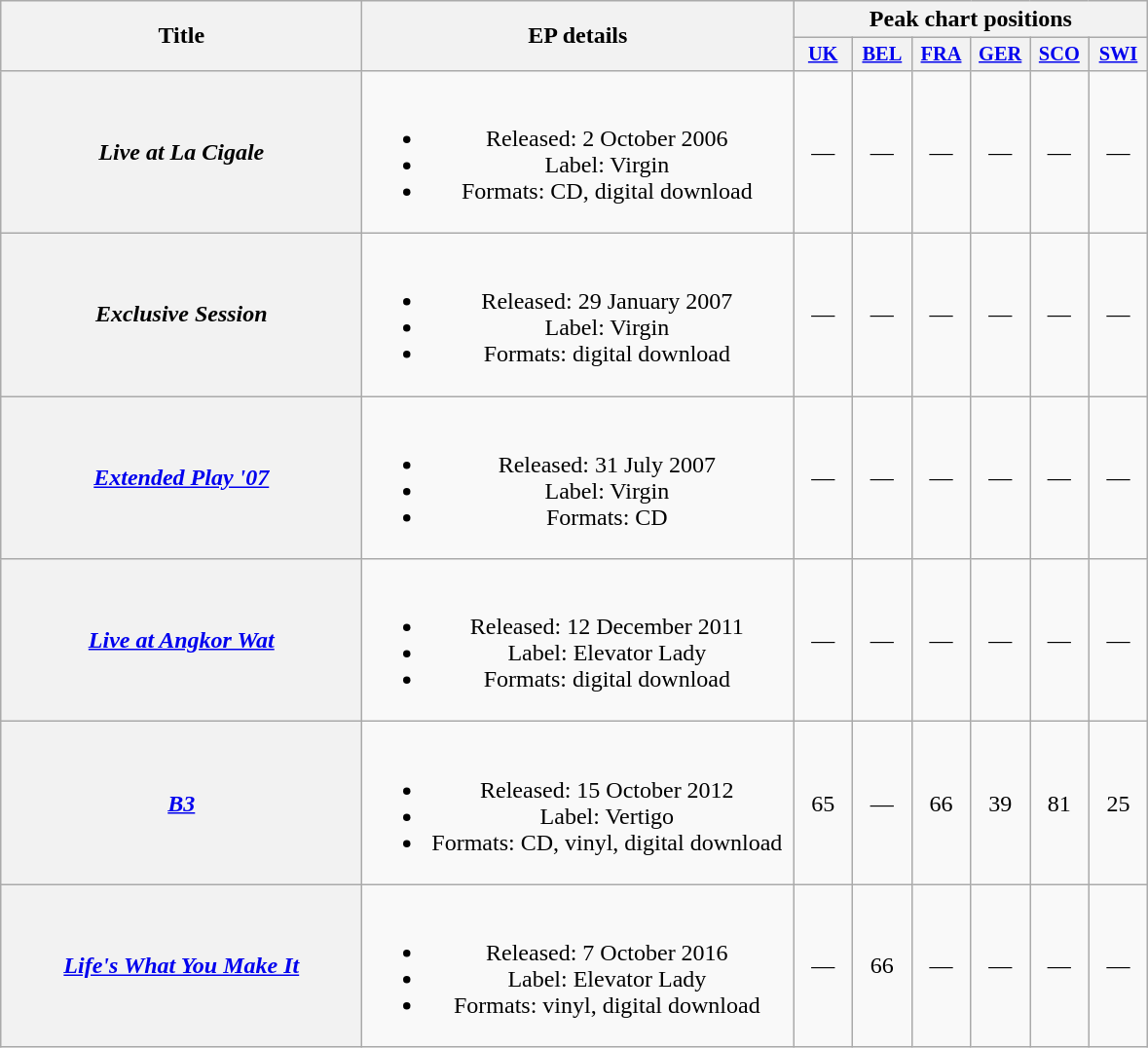<table class="wikitable plainrowheaders" style="text-align:center;">
<tr>
<th scope="col" rowspan="2" style="width:15em;">Title</th>
<th scope="col" rowspan="2" style="width:18em;">EP details</th>
<th scope="col" colspan="6">Peak chart positions</th>
</tr>
<tr>
<th scope="col" style="width:2.5em;font-size:85%;"><a href='#'>UK</a><br></th>
<th scope="col" style="width:2.5em;font-size:85%;"><a href='#'>BEL</a><br></th>
<th scope="col" style="width:2.5em;font-size:85%;"><a href='#'>FRA</a><br></th>
<th scope="col" style="width:2.5em;font-size:85%;"><a href='#'>GER</a><br></th>
<th scope="col" style="width:2.5em;font-size:85%;"><a href='#'>SCO</a><br></th>
<th scope="col" style="width:2.5em;font-size:85%;"><a href='#'>SWI</a><br></th>
</tr>
<tr>
<th scope="row"><em>Live at La Cigale</em></th>
<td><br><ul><li>Released: 2 October 2006</li><li>Label: Virgin</li><li>Formats: CD, digital download</li></ul></td>
<td>—</td>
<td>—</td>
<td>—</td>
<td>—</td>
<td>—</td>
<td>—</td>
</tr>
<tr>
<th scope="row"><em>Exclusive Session</em></th>
<td><br><ul><li>Released: 29 January 2007</li><li>Label: Virgin</li><li>Formats: digital download</li></ul></td>
<td>—</td>
<td>—</td>
<td>—</td>
<td>—</td>
<td>—</td>
<td>—</td>
</tr>
<tr>
<th scope="row"><em><a href='#'>Extended Play '07</a></em></th>
<td><br><ul><li>Released: 31 July 2007</li><li>Label: Virgin</li><li>Formats: CD</li></ul></td>
<td>—</td>
<td>—</td>
<td>—</td>
<td>—</td>
<td>—</td>
<td>—</td>
</tr>
<tr>
<th scope="row"><em><a href='#'>Live at Angkor Wat</a></em></th>
<td><br><ul><li>Released: 12 December 2011</li><li>Label: Elevator Lady</li><li>Formats: digital download</li></ul></td>
<td>—</td>
<td>—</td>
<td>—</td>
<td>—</td>
<td>—</td>
<td>—</td>
</tr>
<tr>
<th scope="row"><em><a href='#'>B3</a></em></th>
<td><br><ul><li>Released: 15 October 2012</li><li>Label: Vertigo</li><li>Formats: CD, vinyl, digital download</li></ul></td>
<td>65</td>
<td>—</td>
<td>66</td>
<td>39</td>
<td>81</td>
<td>25</td>
</tr>
<tr>
<th scope="row"><em><a href='#'>Life's What You Make It</a></em></th>
<td><br><ul><li>Released: 7 October 2016</li><li>Label: Elevator Lady</li><li>Formats: vinyl, digital download</li></ul></td>
<td>—</td>
<td>66</td>
<td>—</td>
<td>—</td>
<td>—</td>
<td>—</td>
</tr>
</table>
